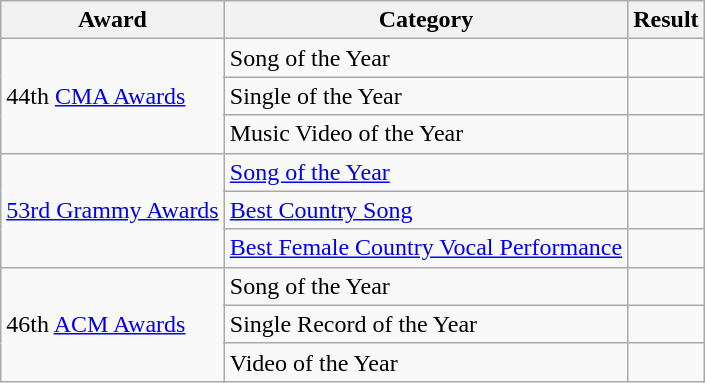<table class="wikitable">
<tr>
<th>Award</th>
<th>Category</th>
<th>Result</th>
</tr>
<tr>
<td rowspan="3">44th <a href='#'>CMA Awards</a></td>
<td>Song of the Year</td>
<td></td>
</tr>
<tr>
<td>Single of the Year</td>
<td></td>
</tr>
<tr>
<td>Music Video of the Year</td>
<td></td>
</tr>
<tr>
<td rowspan="3"><a href='#'>53rd Grammy Awards</a></td>
<td><a href='#'>Song of the Year</a></td>
<td></td>
</tr>
<tr>
<td><a href='#'>Best Country Song</a></td>
<td></td>
</tr>
<tr>
<td><a href='#'>Best Female Country Vocal Performance</a></td>
<td></td>
</tr>
<tr>
<td rowspan="3">46th <a href='#'>ACM Awards</a></td>
<td>Song of the Year</td>
<td></td>
</tr>
<tr>
<td>Single Record of the Year</td>
<td></td>
</tr>
<tr>
<td>Video of the Year</td>
<td></td>
</tr>
</table>
